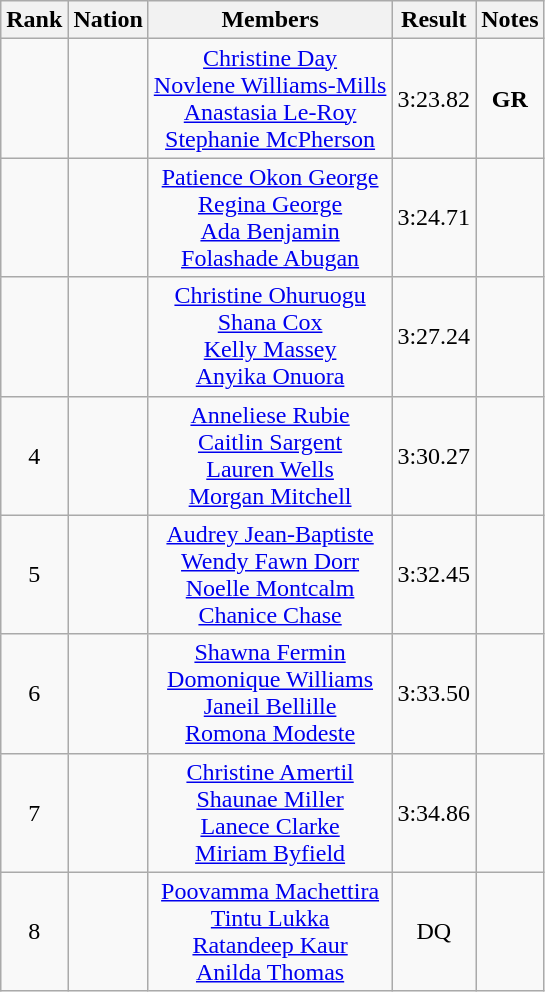<table class="wikitable" style="text-align:center">
<tr>
<th>Rank</th>
<th>Nation</th>
<th>Members</th>
<th>Result</th>
<th>Notes</th>
</tr>
<tr>
<td></td>
<td align="left"></td>
<td><a href='#'>Christine Day</a><br><a href='#'>Novlene Williams-Mills</a><br><a href='#'>Anastasia Le-Roy</a><br><a href='#'>Stephanie McPherson</a></td>
<td>3:23.82</td>
<td><strong>GR</strong></td>
</tr>
<tr>
<td></td>
<td align="left"></td>
<td><a href='#'>Patience Okon George</a><br><a href='#'>Regina George</a><br><a href='#'>Ada Benjamin</a><br><a href='#'>Folashade Abugan</a></td>
<td>3:24.71</td>
<td></td>
</tr>
<tr>
<td></td>
<td align="left"></td>
<td><a href='#'>Christine Ohuruogu</a><br><a href='#'>Shana Cox</a><br><a href='#'>Kelly Massey</a><br><a href='#'>Anyika Onuora</a></td>
<td>3:27.24</td>
<td></td>
</tr>
<tr>
<td>4</td>
<td align="left"></td>
<td><a href='#'>Anneliese Rubie</a><br><a href='#'>Caitlin Sargent</a><br><a href='#'>Lauren Wells</a><br><a href='#'>Morgan Mitchell</a></td>
<td>3:30.27</td>
<td></td>
</tr>
<tr>
<td>5</td>
<td align="left"></td>
<td><a href='#'>Audrey Jean-Baptiste</a><br><a href='#'>Wendy Fawn Dorr</a><br><a href='#'>Noelle Montcalm</a><br><a href='#'>Chanice Chase</a></td>
<td>3:32.45</td>
<td></td>
</tr>
<tr>
<td>6</td>
<td align="left"></td>
<td><a href='#'>Shawna Fermin</a><br><a href='#'>Domonique Williams</a><br><a href='#'>Janeil Bellille</a><br><a href='#'>Romona Modeste</a></td>
<td>3:33.50</td>
<td></td>
</tr>
<tr>
<td>7</td>
<td align="left"></td>
<td><a href='#'>Christine Amertil</a><br><a href='#'>Shaunae Miller</a><br><a href='#'>Lanece Clarke</a><br><a href='#'>Miriam Byfield</a></td>
<td>3:34.86</td>
<td></td>
</tr>
<tr>
<td>8</td>
<td align="left"></td>
<td><a href='#'>Poovamma Machettira</a><br><a href='#'>Tintu Lukka</a><br><a href='#'>Ratandeep Kaur</a><br><a href='#'>Anilda Thomas</a></td>
<td>DQ</td>
<td></td>
</tr>
</table>
